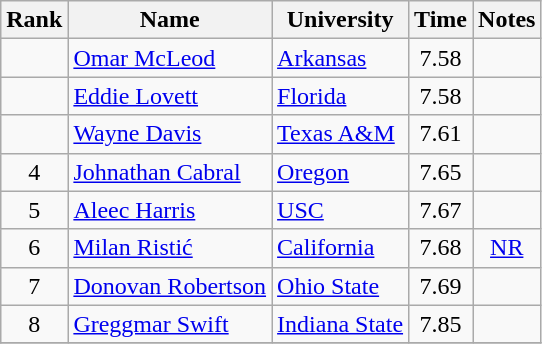<table class="wikitable sortable" style="text-align:center">
<tr>
<th>Rank</th>
<th>Name</th>
<th>University</th>
<th>Time</th>
<th>Notes</th>
</tr>
<tr>
<td></td>
<td align=left><a href='#'>Omar McLeod</a> </td>
<td align=left><a href='#'>Arkansas</a></td>
<td>7.58</td>
<td></td>
</tr>
<tr>
<td></td>
<td align=left><a href='#'>Eddie Lovett</a> </td>
<td align=left><a href='#'>Florida</a></td>
<td>7.58</td>
<td></td>
</tr>
<tr>
<td></td>
<td align=left><a href='#'>Wayne Davis</a></td>
<td align=left><a href='#'>Texas A&M</a></td>
<td>7.61</td>
<td></td>
</tr>
<tr>
<td>4</td>
<td align=left><a href='#'>Johnathan Cabral</a> </td>
<td align=left><a href='#'>Oregon</a></td>
<td>7.65</td>
<td></td>
</tr>
<tr>
<td>5</td>
<td align=left><a href='#'>Aleec Harris</a></td>
<td align=left><a href='#'>USC</a></td>
<td>7.67</td>
<td></td>
</tr>
<tr>
<td>6</td>
<td align=left><a href='#'>Milan Ristić</a> </td>
<td align=left><a href='#'>California</a></td>
<td>7.68</td>
<td><a href='#'>NR</a></td>
</tr>
<tr>
<td>7</td>
<td align=left><a href='#'>Donovan Robertson</a></td>
<td align=left><a href='#'>Ohio State</a></td>
<td>7.69</td>
<td></td>
</tr>
<tr>
<td>8</td>
<td align=left><a href='#'>Greggmar Swift</a> </td>
<td align=left><a href='#'>Indiana State</a></td>
<td>7.85</td>
<td></td>
</tr>
<tr>
</tr>
</table>
